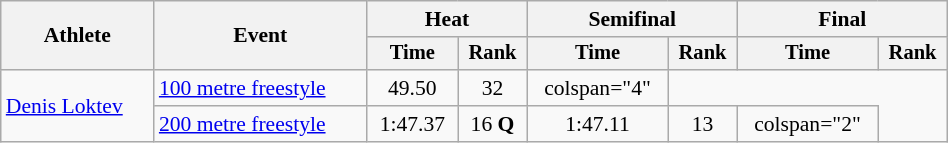<table class="wikitable" style="text-align:center; font-size:90%; width:50%;">
<tr>
<th rowspan="2">Athlete</th>
<th rowspan="2">Event</th>
<th colspan="2">Heat</th>
<th colspan="2">Semifinal</th>
<th colspan="2">Final</th>
</tr>
<tr style="font-size:95%">
<th>Time</th>
<th>Rank</th>
<th>Time</th>
<th>Rank</th>
<th>Time</th>
<th>Rank</th>
</tr>
<tr align=center>
<td align=left rowspan="2"><a href='#'>Denis Loktev</a></td>
<td align=left><a href='#'>100 metre freestyle</a></td>
<td>49.50</td>
<td>32</td>
<td>colspan="4" </td>
</tr>
<tr align=center>
<td align=left><a href='#'>200 metre freestyle</a></td>
<td>1:47.37</td>
<td>16 <strong>Q</strong></td>
<td>1:47.11</td>
<td>13</td>
<td>colspan="2" </td>
</tr>
</table>
